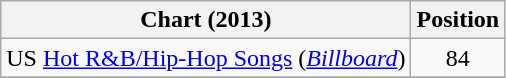<table class="wikitable">
<tr>
<th scope="col">Chart (2013)</th>
<th scope="col">Position</th>
</tr>
<tr>
<td>US <a href='#'>Hot R&B/Hip-Hop Songs</a> (<em><a href='#'>Billboard</a></em>)</td>
<td style="text-align:center;">84</td>
</tr>
<tr>
</tr>
</table>
